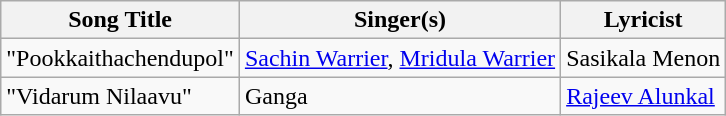<table class="wikitable">
<tr>
<th>Song Title</th>
<th>Singer(s)</th>
<th>Lyricist</th>
</tr>
<tr>
<td>"Pookkaithachendupol"</td>
<td><a href='#'>Sachin Warrier</a>, <a href='#'>Mridula Warrier</a></td>
<td>Sasikala Menon</td>
</tr>
<tr>
<td>"Vidarum Nilaavu"</td>
<td>Ganga</td>
<td><a href='#'>Rajeev Alunkal</a></td>
</tr>
</table>
